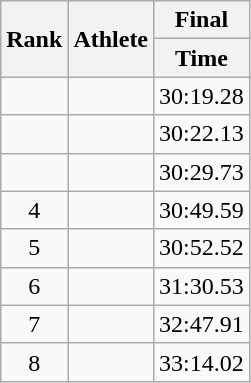<table class="wikitable sortable"  style="text-align:center">
<tr>
<th rowspan="2" data-sort-type=number>Rank</th>
<th rowspan="2">Athlete</th>
<th colspan="1">Final</th>
</tr>
<tr>
<th>Time</th>
</tr>
<tr>
<td></td>
<td align="left"></td>
<td>30:19.28</td>
</tr>
<tr>
<td></td>
<td align="left"></td>
<td>30:22.13</td>
</tr>
<tr>
<td></td>
<td align="left"></td>
<td>30:29.73</td>
</tr>
<tr>
<td>4</td>
<td align="left"></td>
<td>30:49.59</td>
</tr>
<tr>
<td>5</td>
<td align="left"></td>
<td>30:52.52</td>
</tr>
<tr>
<td>6</td>
<td align="left"></td>
<td>31:30.53</td>
</tr>
<tr>
<td>7</td>
<td align="left"></td>
<td>32:47.91</td>
</tr>
<tr>
<td>8</td>
<td align="left"></td>
<td>33:14.02</td>
</tr>
</table>
